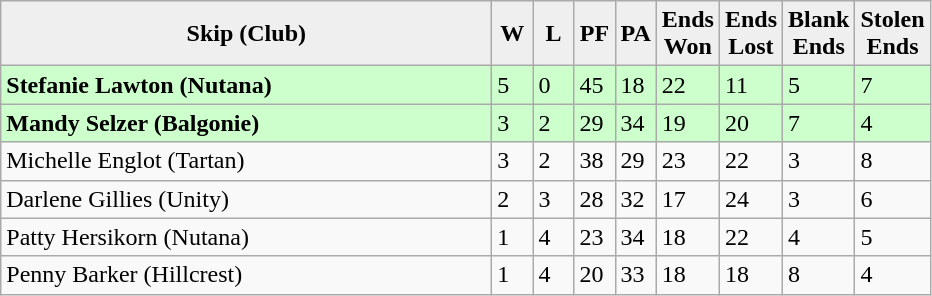<table class="wikitable">
<tr>
<th style="background:#efefef; width:320px;">Skip (Club)</th>
<th style="background:#efefef; width:20px;">W</th>
<th style="background:#efefef; width:20px;">L</th>
<th style="background:#efefef; width:20px;">PF</th>
<th style="background:#efefef; width:20px;">PA</th>
<th style="background:#efefef; width:20px;">Ends <br> Won</th>
<th style="background:#efefef; width:20px;">Ends <br> Lost</th>
<th style="background:#efefef; width:20px;">Blank <br> Ends</th>
<th style="background:#efefef; width:20px;">Stolen <br> Ends</th>
</tr>
<tr style="background:#cfc;">
<td><strong>Stefanie Lawton (Nutana)</strong></td>
<td>5</td>
<td>0</td>
<td>45</td>
<td>18</td>
<td>22</td>
<td>11</td>
<td>5</td>
<td>7</td>
</tr>
<tr style="background:#cfc;">
<td><strong>Mandy Selzer (Balgonie)</strong></td>
<td>3</td>
<td>2</td>
<td>29</td>
<td>34</td>
<td>19</td>
<td>20</td>
<td>7</td>
<td>4</td>
</tr>
<tr>
<td>Michelle Englot (Tartan)</td>
<td>3</td>
<td>2</td>
<td>38</td>
<td>29</td>
<td>23</td>
<td>22</td>
<td>3</td>
<td>8</td>
</tr>
<tr>
<td>Darlene Gillies (Unity)</td>
<td>2</td>
<td>3</td>
<td>28</td>
<td>32</td>
<td>17</td>
<td>24</td>
<td>3</td>
<td>6</td>
</tr>
<tr>
<td>Patty Hersikorn (Nutana)</td>
<td>1</td>
<td>4</td>
<td>23</td>
<td>34</td>
<td>18</td>
<td>22</td>
<td>4</td>
<td>5</td>
</tr>
<tr>
<td>Penny Barker (Hillcrest)</td>
<td>1</td>
<td>4</td>
<td>20</td>
<td>33</td>
<td>18</td>
<td>18</td>
<td>8</td>
<td>4</td>
</tr>
</table>
